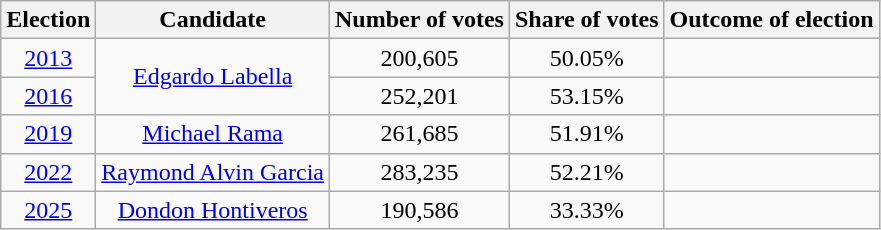<table class=wikitable style="text-align:center;">
<tr>
<th>Election</th>
<th>Candidate</th>
<th>Number of votes</th>
<th>Share of votes</th>
<th>Outcome of election</th>
</tr>
<tr>
<td><a href='#'>2013</a></td>
<td rowspan="2"><a href='#'>Edgardo Labella</a></td>
<td>200,605</td>
<td>50.05%</td>
<td></td>
</tr>
<tr>
<td><a href='#'>2016</a></td>
<td>252,201</td>
<td>53.15%</td>
<td></td>
</tr>
<tr>
<td><a href='#'>2019</a></td>
<td><a href='#'>Michael Rama</a></td>
<td>261,685</td>
<td>51.91%</td>
<td></td>
</tr>
<tr>
<td><a href='#'>2022</a></td>
<td><a href='#'>Raymond Alvin Garcia</a></td>
<td>283,235</td>
<td>52.21%</td>
<td></td>
</tr>
<tr>
<td><a href='#'>2025</a></td>
<td><a href='#'>Dondon Hontiveros</a></td>
<td>190,586</td>
<td>33.33%</td>
<td></td>
</tr>
</table>
